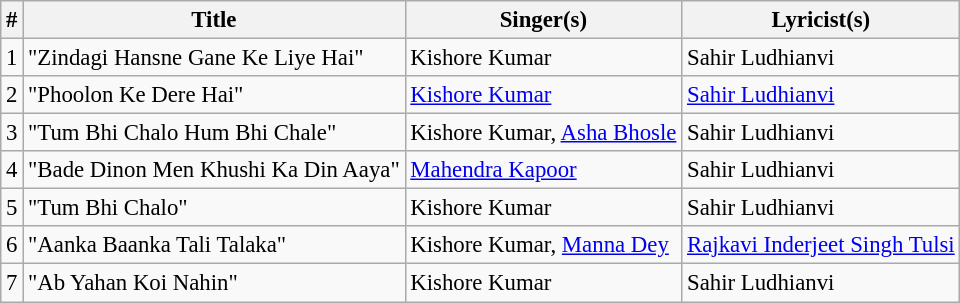<table class="wikitable" style="font-size:95%;">
<tr>
<th>#</th>
<th>Title</th>
<th>Singer(s)</th>
<th>Lyricist(s)</th>
</tr>
<tr>
<td>1</td>
<td>"Zindagi Hansne Gane Ke Liye Hai"</td>
<td>Kishore Kumar</td>
<td>Sahir Ludhianvi</td>
</tr>
<tr>
<td>2</td>
<td>"Phoolon Ke Dere Hai"</td>
<td><a href='#'>Kishore Kumar</a></td>
<td><a href='#'>Sahir Ludhianvi</a></td>
</tr>
<tr>
<td>3</td>
<td>"Tum Bhi Chalo Hum Bhi Chale"</td>
<td>Kishore Kumar, <a href='#'>Asha Bhosle</a></td>
<td>Sahir Ludhianvi</td>
</tr>
<tr>
<td>4</td>
<td>"Bade Dinon Men Khushi Ka Din Aaya"</td>
<td><a href='#'>Mahendra Kapoor</a></td>
<td>Sahir Ludhianvi</td>
</tr>
<tr>
<td>5</td>
<td>"Tum Bhi Chalo"</td>
<td>Kishore Kumar</td>
<td>Sahir Ludhianvi</td>
</tr>
<tr>
<td>6</td>
<td>"Aanka Baanka Tali Talaka"</td>
<td>Kishore Kumar, <a href='#'>Manna Dey</a></td>
<td><a href='#'>Rajkavi Inderjeet Singh Tulsi</a></td>
</tr>
<tr>
<td>7</td>
<td>"Ab Yahan Koi Nahin"</td>
<td>Kishore Kumar</td>
<td>Sahir Ludhianvi</td>
</tr>
</table>
